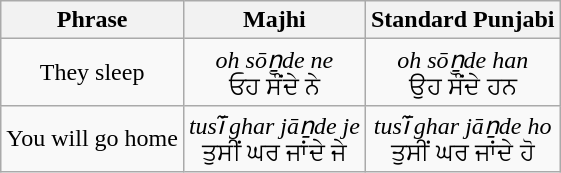<table class="wikitable" style="text-align:center">
<tr>
<th>Phrase</th>
<th>Majhi</th>
<th>Standard Punjabi</th>
</tr>
<tr>
<td>They sleep</td>
<td><em>oh sōṉde ne</em><br>ਓਹ ਸੌਂਦੇ ਨੇ<br>
</td>
<td><em>oh sōṉde han</em><br>ਉਹ ਸੌਂਦੇ ਹਨ<br>
</td>
</tr>
<tr>
<td>You will go home</td>
<td><em>tusī̃ ghar jāṉde je</em><br>ਤੁਸੀਂ ਘਰ ਜਾਂਦੇ ਜੇ<br>
</td>
<td><em>tusī̃ ghar jāṉde ho</em><br>ਤੁਸੀਂ ਘਰ ਜਾਂਦੇ ਹੋ<br>
</td>
</tr>
</table>
